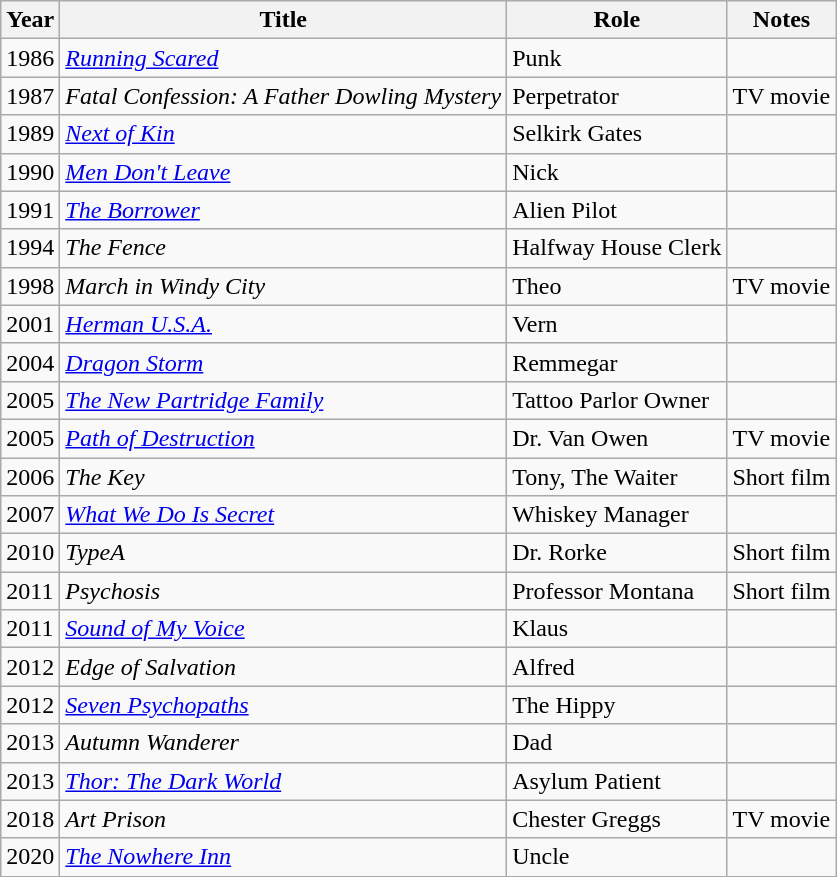<table class="wikitable sortable">
<tr>
<th>Year</th>
<th>Title</th>
<th>Role</th>
<th class="unsortable">Notes</th>
</tr>
<tr>
<td>1986</td>
<td><em><a href='#'>Running Scared</a></em></td>
<td>Punk</td>
<td></td>
</tr>
<tr>
<td>1987</td>
<td><em>Fatal Confession: A Father Dowling Mystery</em></td>
<td>Perpetrator</td>
<td>TV movie</td>
</tr>
<tr>
<td>1989</td>
<td><em><a href='#'>Next of Kin</a></em></td>
<td>Selkirk Gates</td>
<td></td>
</tr>
<tr>
<td>1990</td>
<td><em><a href='#'>Men Don't Leave</a></em></td>
<td>Nick</td>
<td></td>
</tr>
<tr>
<td>1991</td>
<td><em><a href='#'>The Borrower</a></em></td>
<td>Alien Pilot</td>
<td></td>
</tr>
<tr>
<td>1994</td>
<td><em>The Fence</em></td>
<td>Halfway House Clerk</td>
<td></td>
</tr>
<tr>
<td>1998</td>
<td><em>March in Windy City</em></td>
<td>Theo</td>
<td>TV movie</td>
</tr>
<tr>
<td>2001</td>
<td><em><a href='#'>Herman U.S.A.</a></em></td>
<td>Vern</td>
<td></td>
</tr>
<tr>
<td>2004</td>
<td><em><a href='#'>Dragon Storm</a></em></td>
<td>Remmegar</td>
<td></td>
</tr>
<tr>
<td>2005</td>
<td><em><a href='#'>The New Partridge Family</a></em></td>
<td>Tattoo Parlor Owner</td>
<td></td>
</tr>
<tr>
<td>2005</td>
<td><em><a href='#'>Path of Destruction</a></em></td>
<td>Dr. Van Owen</td>
<td>TV movie</td>
</tr>
<tr>
<td>2006</td>
<td><em>The Key</em></td>
<td>Tony, The Waiter</td>
<td>Short film</td>
</tr>
<tr>
<td>2007</td>
<td><em><a href='#'>What We Do Is Secret</a></em></td>
<td>Whiskey Manager</td>
<td></td>
</tr>
<tr>
<td>2010</td>
<td><em>TypeA</em></td>
<td>Dr. Rorke</td>
<td>Short film</td>
</tr>
<tr>
<td>2011</td>
<td><em>Psychosis</em></td>
<td>Professor Montana</td>
<td>Short film</td>
</tr>
<tr>
<td>2011</td>
<td><em><a href='#'>Sound of My Voice</a></em></td>
<td>Klaus</td>
<td></td>
</tr>
<tr>
<td>2012</td>
<td><em>Edge of Salvation</em></td>
<td>Alfred</td>
<td></td>
</tr>
<tr>
<td>2012</td>
<td><em><a href='#'>Seven Psychopaths</a></em></td>
<td>The Hippy</td>
<td></td>
</tr>
<tr>
<td>2013</td>
<td><em>Autumn Wanderer</em></td>
<td>Dad</td>
<td></td>
</tr>
<tr>
<td>2013</td>
<td><em><a href='#'>Thor: The Dark World</a></em></td>
<td>Asylum Patient</td>
<td></td>
</tr>
<tr>
<td>2018</td>
<td><em>Art Prison</em></td>
<td>Chester Greggs</td>
<td>TV movie</td>
</tr>
<tr>
<td>2020</td>
<td><em><a href='#'>The Nowhere Inn</a></em></td>
<td>Uncle</td>
<td></td>
</tr>
</table>
